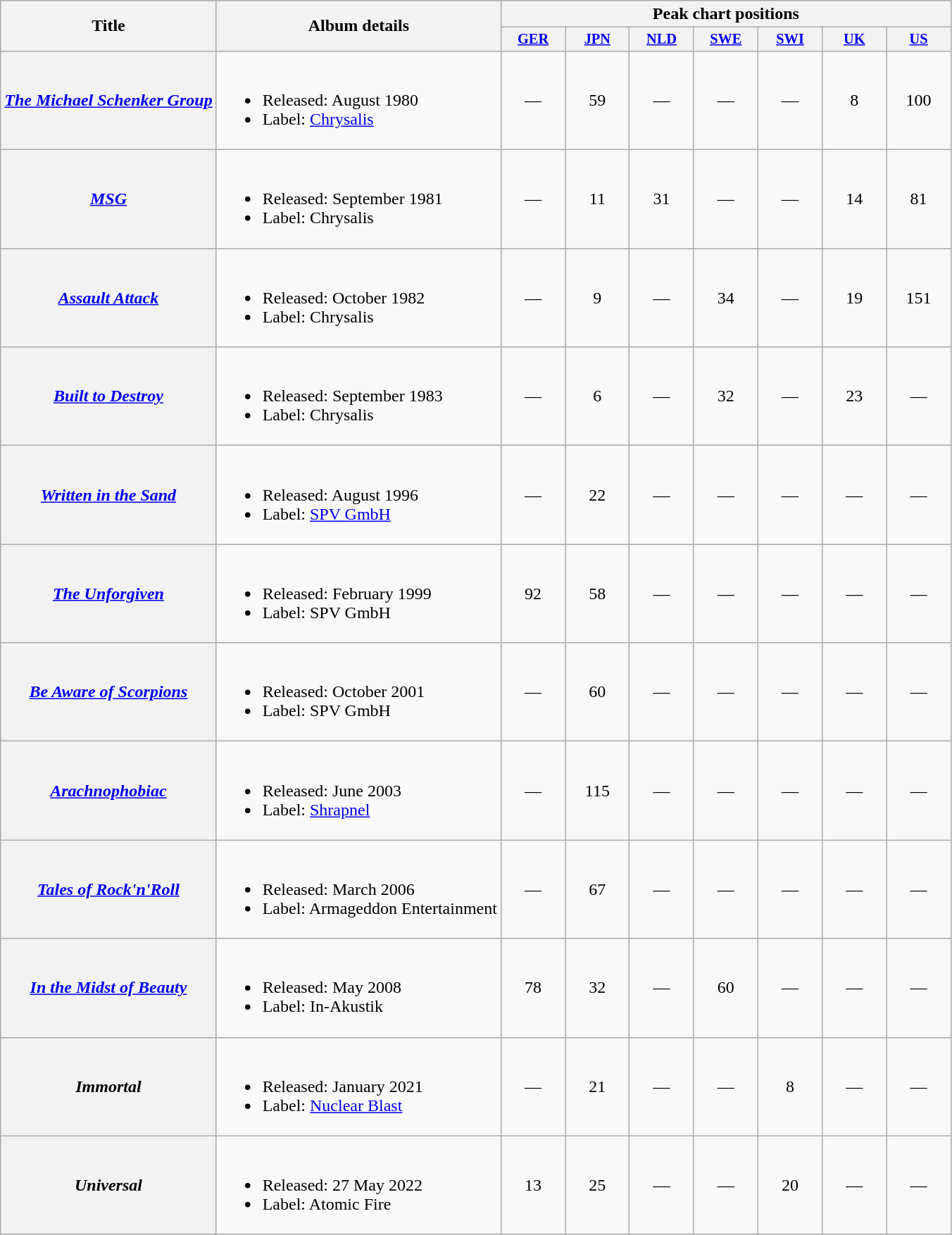<table class="wikitable plainrowheaders">
<tr>
<th scope="col" rowspan="2">Title</th>
<th scope="col" rowspan="2">Album details</th>
<th colspan="7">Peak chart positions</th>
</tr>
<tr>
<th style="width:4em;font-size:85%"><a href='#'>GER</a><br></th>
<th style="width:4em;font-size:85%"><a href='#'>JPN</a><br></th>
<th style="width:4em;font-size:85%"><a href='#'>NLD</a><br></th>
<th style="width:4em;font-size:85%"><a href='#'>SWE</a><br></th>
<th style="width:4em;font-size:85%"><a href='#'>SWI</a><br></th>
<th style="width:4em;font-size:85%"><a href='#'>UK</a><br></th>
<th style="width:4em;font-size:85%"><a href='#'>US</a><br></th>
</tr>
<tr>
<th scope="row"><em><a href='#'>The Michael Schenker Group</a></em></th>
<td><br><ul><li>Released: August 1980</li><li>Label: <a href='#'>Chrysalis</a></li></ul></td>
<td align="center">—</td>
<td align="center">59</td>
<td align="center">—</td>
<td align="center">—</td>
<td align="center">—</td>
<td align="center">8</td>
<td align="center">100</td>
</tr>
<tr>
<th scope="row"><em><a href='#'>MSG</a></em></th>
<td><br><ul><li>Released: September 1981</li><li>Label: Chrysalis</li></ul></td>
<td align="center">—</td>
<td align="center">11</td>
<td align="center">31</td>
<td align="center">—</td>
<td align="center">—</td>
<td align="center">14</td>
<td align="center">81</td>
</tr>
<tr>
<th scope="row"><em><a href='#'>Assault Attack</a></em></th>
<td><br><ul><li>Released: October 1982</li><li>Label: Chrysalis</li></ul></td>
<td align="center">—</td>
<td align="center">9</td>
<td align="center">—</td>
<td align="center">34</td>
<td align="center">—</td>
<td align="center">19</td>
<td align="center">151</td>
</tr>
<tr>
<th scope="row"><em><a href='#'>Built to Destroy</a></em></th>
<td><br><ul><li>Released: September 1983</li><li>Label: Chrysalis</li></ul></td>
<td align="center">—</td>
<td align="center">6</td>
<td align="center">—</td>
<td align="center">32</td>
<td align="center">—</td>
<td align="center">23</td>
<td align="center">—</td>
</tr>
<tr>
<th scope="row"><em><a href='#'>Written in the Sand</a></em></th>
<td><br><ul><li>Released: August 1996</li><li>Label: <a href='#'>SPV GmbH</a></li></ul></td>
<td align="center">—</td>
<td align="center">22</td>
<td align="center">—</td>
<td align="center">—</td>
<td align="center">—</td>
<td align="center">—</td>
<td align="center">—</td>
</tr>
<tr>
<th scope="row"><em><a href='#'>The Unforgiven</a></em></th>
<td><br><ul><li>Released: February 1999</li><li>Label: SPV GmbH</li></ul></td>
<td align="center">92</td>
<td align="center">58</td>
<td align="center">—</td>
<td align="center">—</td>
<td align="center">—</td>
<td align="center">—</td>
<td align="center">—</td>
</tr>
<tr>
<th scope="row"><em><a href='#'>Be Aware of Scorpions</a></em></th>
<td><br><ul><li>Released: October 2001</li><li>Label: SPV GmbH</li></ul></td>
<td align="center">—</td>
<td align="center">60</td>
<td align="center">—</td>
<td align="center">—</td>
<td align="center">—</td>
<td align="center">—</td>
<td align="center">—</td>
</tr>
<tr>
<th scope="row"><em><a href='#'>Arachnophobiac</a></em></th>
<td><br><ul><li>Released: June 2003</li><li>Label: <a href='#'>Shrapnel</a></li></ul></td>
<td align="center">—</td>
<td align="center">115</td>
<td align="center">—</td>
<td align="center">—</td>
<td align="center">—</td>
<td align="center">—</td>
<td align="center">—</td>
</tr>
<tr>
<th scope="row"><em><a href='#'>Tales of Rock'n'Roll</a></em></th>
<td><br><ul><li>Released: March 2006</li><li>Label: Armageddon Entertainment</li></ul></td>
<td align="center">—</td>
<td align="center">67</td>
<td align="center">—</td>
<td align="center">—</td>
<td align="center">—</td>
<td align="center">—</td>
<td align="center">—</td>
</tr>
<tr>
<th scope="row"><em><a href='#'>In the Midst of Beauty</a></em></th>
<td><br><ul><li>Released: May 2008</li><li>Label: In-Akustik</li></ul></td>
<td align="center">78</td>
<td align="center">32</td>
<td align="center">—</td>
<td align="center">60</td>
<td align="center">—</td>
<td align="center">—</td>
<td align="center">—</td>
</tr>
<tr>
<th scope="row"><em>Immortal</em></th>
<td><br><ul><li>Released: January 2021</li><li>Label: <a href='#'>Nuclear Blast</a></li></ul></td>
<td align="center">—</td>
<td align="center">21</td>
<td align="center">—</td>
<td align="center">—</td>
<td align="center">8</td>
<td align="center">—</td>
<td align="center">—</td>
</tr>
<tr>
<th scope="row"><em>Universal</em></th>
<td><br><ul><li>Released: 27 May 2022</li><li>Label: Atomic Fire</li></ul></td>
<td align="center">13</td>
<td align="center">25</td>
<td align="center">—</td>
<td align="center">—</td>
<td align="center">20</td>
<td align="center">—</td>
<td align="center">—</td>
</tr>
</table>
